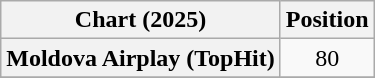<table class="wikitable plainrowheaders" style="text-align:center">
<tr>
<th scope="col">Chart (2025)</th>
<th scope="col">Position</th>
</tr>
<tr>
<th scope="row">Moldova Airplay (TopHit)</th>
<td>80</td>
</tr>
<tr>
</tr>
</table>
